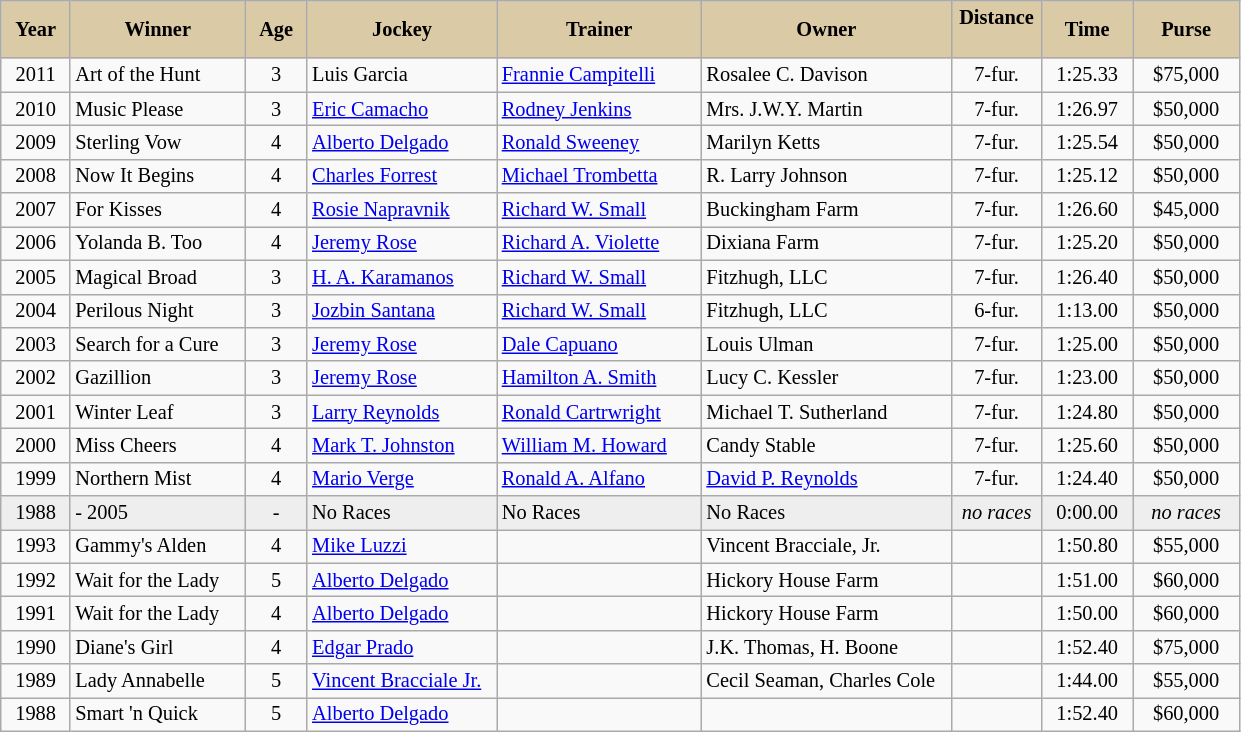<table class="wikitable sortable" style="font-size:85%">
<tr>
<th style="background-color:#DACAA5; width:40px">Year<br></th>
<th style="background-color:#DACAA5; width:110px">Winner<br></th>
<th style="background-color:#DACAA5; width:35px">Age<br></th>
<th style="background-color:#DACAA5; width:120px">Jockey<br></th>
<th style="background-color:#DACAA5; width:130px">Trainer<br></th>
<th style="background-color:#DACAA5; width:160px">Owner<br></th>
<th style="background-color:#DACAA5; width:54px">Distance<br>  <br></th>
<th style="background-color:#DACAA5; width:54px">Time<br></th>
<th style="background-color:#DACAA5; width:65px">Purse</th>
</tr>
<tr>
<td align=center>2011</td>
<td>Art of the Hunt</td>
<td align=center>3</td>
<td>Luis Garcia</td>
<td><a href='#'>Frannie Campitelli</a></td>
<td>Rosalee C. Davison</td>
<td align=center>7-fur.</td>
<td align=center>1:25.33</td>
<td align=center>$75,000</td>
</tr>
<tr>
<td align=center>2010</td>
<td>Music Please</td>
<td align=center>3</td>
<td><a href='#'>Eric Camacho</a></td>
<td><a href='#'>Rodney Jenkins</a></td>
<td>Mrs. J.W.Y. Martin</td>
<td align=center>7-fur.</td>
<td align=center>1:26.97</td>
<td align=center>$50,000</td>
</tr>
<tr>
<td align=center>2009</td>
<td>Sterling Vow</td>
<td align=center>4</td>
<td><a href='#'>Alberto Delgado</a></td>
<td><a href='#'>Ronald Sweeney</a></td>
<td>Marilyn Ketts</td>
<td align=center>7-fur.</td>
<td align=center>1:25.54</td>
<td align=center>$50,000</td>
</tr>
<tr>
<td align=center>2008</td>
<td>Now It Begins</td>
<td align=center>4</td>
<td><a href='#'>Charles Forrest</a></td>
<td><a href='#'>Michael Trombetta</a></td>
<td>R. Larry Johnson</td>
<td align=center>7-fur.</td>
<td align=center>1:25.12</td>
<td align=center>$50,000</td>
</tr>
<tr>
<td align=center>2007</td>
<td>For Kisses</td>
<td align=center>4</td>
<td><a href='#'>Rosie Napravnik</a></td>
<td><a href='#'>Richard W. Small</a></td>
<td>Buckingham Farm</td>
<td align=center>7-fur.</td>
<td align=center>1:26.60</td>
<td align=center>$45,000</td>
</tr>
<tr>
<td align=center>2006</td>
<td>Yolanda B. Too</td>
<td align=center>4</td>
<td><a href='#'>Jeremy Rose</a></td>
<td><a href='#'>Richard A. Violette</a></td>
<td>Dixiana Farm</td>
<td align=center>7-fur.</td>
<td align=center>1:25.20</td>
<td align=center>$50,000</td>
</tr>
<tr>
<td align=center>2005</td>
<td>Magical Broad</td>
<td align=center>3</td>
<td><a href='#'>H. A. Karamanos</a></td>
<td><a href='#'>Richard W. Small</a></td>
<td>Fitzhugh, LLC</td>
<td align=center>7-fur.</td>
<td align=center>1:26.40</td>
<td align=center>$50,000</td>
</tr>
<tr>
<td align=center>2004</td>
<td>Perilous Night</td>
<td align=center>3</td>
<td><a href='#'>Jozbin Santana</a></td>
<td><a href='#'>Richard W. Small</a></td>
<td>Fitzhugh, LLC</td>
<td align=center>6-fur.</td>
<td align=center>1:13.00</td>
<td align=center>$50,000</td>
</tr>
<tr>
<td align=center>2003</td>
<td>Search for a Cure</td>
<td align=center>3</td>
<td><a href='#'>Jeremy Rose</a></td>
<td><a href='#'>Dale Capuano</a></td>
<td>Louis Ulman</td>
<td align=center>7-fur.</td>
<td align=center>1:25.00</td>
<td align=center>$50,000</td>
</tr>
<tr>
<td align=center>2002</td>
<td>Gazillion</td>
<td align=center>3</td>
<td><a href='#'>Jeremy Rose</a></td>
<td><a href='#'>Hamilton A. Smith</a></td>
<td>Lucy C. Kessler</td>
<td align=center>7-fur.</td>
<td align=center>1:23.00</td>
<td align=center>$50,000</td>
</tr>
<tr>
<td align=center>2001</td>
<td>Winter Leaf</td>
<td align=center>3</td>
<td><a href='#'>Larry Reynolds</a></td>
<td><a href='#'>Ronald Cartrwright</a></td>
<td>Michael T. Sutherland</td>
<td align=center>7-fur.</td>
<td align=center>1:24.80</td>
<td align=center>$50,000</td>
</tr>
<tr>
<td align=center>2000</td>
<td>Miss Cheers</td>
<td align=center>4</td>
<td><a href='#'>Mark T. Johnston</a></td>
<td><a href='#'>William M. Howard</a></td>
<td>Candy Stable</td>
<td align=center>7-fur.</td>
<td align=center>1:25.60</td>
<td align=center>$50,000</td>
</tr>
<tr>
<td align=center>1999</td>
<td>Northern Mist</td>
<td align=center>4</td>
<td><a href='#'>Mario Verge</a></td>
<td><a href='#'>Ronald A. Alfano</a></td>
<td><a href='#'>David P. Reynolds</a></td>
<td align=center>7-fur.</td>
<td align=center>1:24.40</td>
<td align=center>$50,000</td>
</tr>
<tr bgcolor="#eeeeee">
<td align=center>1988</td>
<td>- 2005</td>
<td align=center>-</td>
<td>No Races</td>
<td>No Races</td>
<td>No Races</td>
<td align=center><em>no races</em></td>
<td align=center>0:00.00</td>
<td align=center><em>no races</em></td>
</tr>
<tr>
<td align=center>1993</td>
<td>Gammy's Alden</td>
<td align=center>4</td>
<td><a href='#'>Mike Luzzi</a></td>
<td></td>
<td>Vincent Bracciale, Jr.</td>
<td align=center></td>
<td align=center>1:50.80</td>
<td align=center>$55,000</td>
</tr>
<tr>
<td align=center>1992</td>
<td>Wait for the Lady</td>
<td align=center>5</td>
<td><a href='#'>Alberto Delgado</a></td>
<td></td>
<td>Hickory House Farm</td>
<td align=center></td>
<td align=center>1:51.00</td>
<td align=center>$60,000</td>
</tr>
<tr>
<td align=center>1991</td>
<td>Wait for the Lady</td>
<td align=center>4</td>
<td><a href='#'>Alberto Delgado</a></td>
<td></td>
<td>Hickory House Farm</td>
<td align=center></td>
<td align=center>1:50.00</td>
<td align=center>$60,000</td>
</tr>
<tr>
<td align=center>1990</td>
<td>Diane's Girl</td>
<td align=center>4</td>
<td><a href='#'>Edgar Prado</a></td>
<td></td>
<td>J.K. Thomas, H. Boone</td>
<td align=center></td>
<td align=center>1:52.40</td>
<td align=center>$75,000</td>
</tr>
<tr>
<td align=center>1989</td>
<td>Lady Annabelle</td>
<td align=center>5</td>
<td><a href='#'>Vincent Bracciale Jr.</a></td>
<td></td>
<td>Cecil Seaman, Charles Cole</td>
<td align=center></td>
<td align=center>1:44.00</td>
<td align=center>$55,000</td>
</tr>
<tr>
<td align=center>1988</td>
<td>Smart 'n Quick</td>
<td align=center>5</td>
<td><a href='#'>Alberto Delgado</a></td>
<td></td>
<td></td>
<td align=center></td>
<td align=center>1:52.40</td>
<td align=center>$60,000</td>
</tr>
</table>
